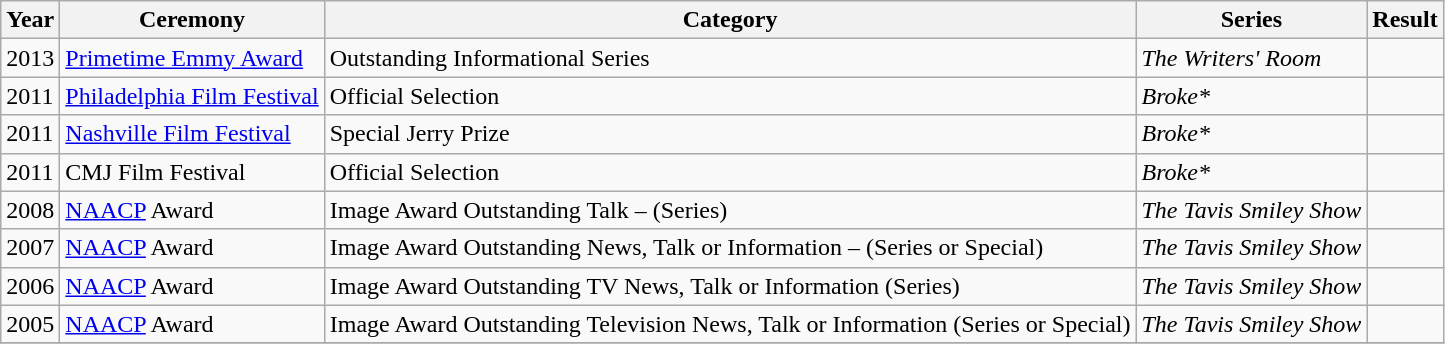<table class="wikitable">
<tr>
<th>Year</th>
<th>Ceremony</th>
<th>Category</th>
<th>Series</th>
<th>Result</th>
</tr>
<tr>
<td>2013</td>
<td><a href='#'>Primetime Emmy Award</a></td>
<td>Outstanding Informational Series</td>
<td><em>The Writers' Room</em></td>
<td></td>
</tr>
<tr>
<td>2011</td>
<td><a href='#'>Philadelphia Film Festival</a></td>
<td>Official Selection</td>
<td><em>Broke*</em></td>
<td></td>
</tr>
<tr>
<td>2011</td>
<td><a href='#'>Nashville Film Festival</a></td>
<td>Special Jerry Prize</td>
<td><em>Broke*</em></td>
<td></td>
</tr>
<tr>
<td>2011</td>
<td>CMJ Film Festival</td>
<td>Official Selection</td>
<td><em>Broke*</em></td>
<td></td>
</tr>
<tr>
<td>2008</td>
<td><a href='#'>NAACP</a> Award</td>
<td>Image Award Outstanding Talk – (Series)</td>
<td><em>The Tavis Smiley Show</em></td>
<td></td>
</tr>
<tr>
<td>2007</td>
<td><a href='#'>NAACP</a> Award</td>
<td>Image Award Outstanding News, Talk or Information – (Series or Special)</td>
<td><em>The Tavis Smiley Show</em></td>
<td></td>
</tr>
<tr>
<td>2006</td>
<td><a href='#'>NAACP</a> Award</td>
<td>Image Award Outstanding TV News, Talk or Information (Series)</td>
<td><em>The Tavis Smiley Show</em></td>
<td></td>
</tr>
<tr>
<td>2005</td>
<td><a href='#'>NAACP</a> Award</td>
<td>Image Award Outstanding Television News, Talk or Information (Series or Special)</td>
<td><em>The Tavis Smiley Show</em></td>
<td></td>
</tr>
<tr>
</tr>
</table>
